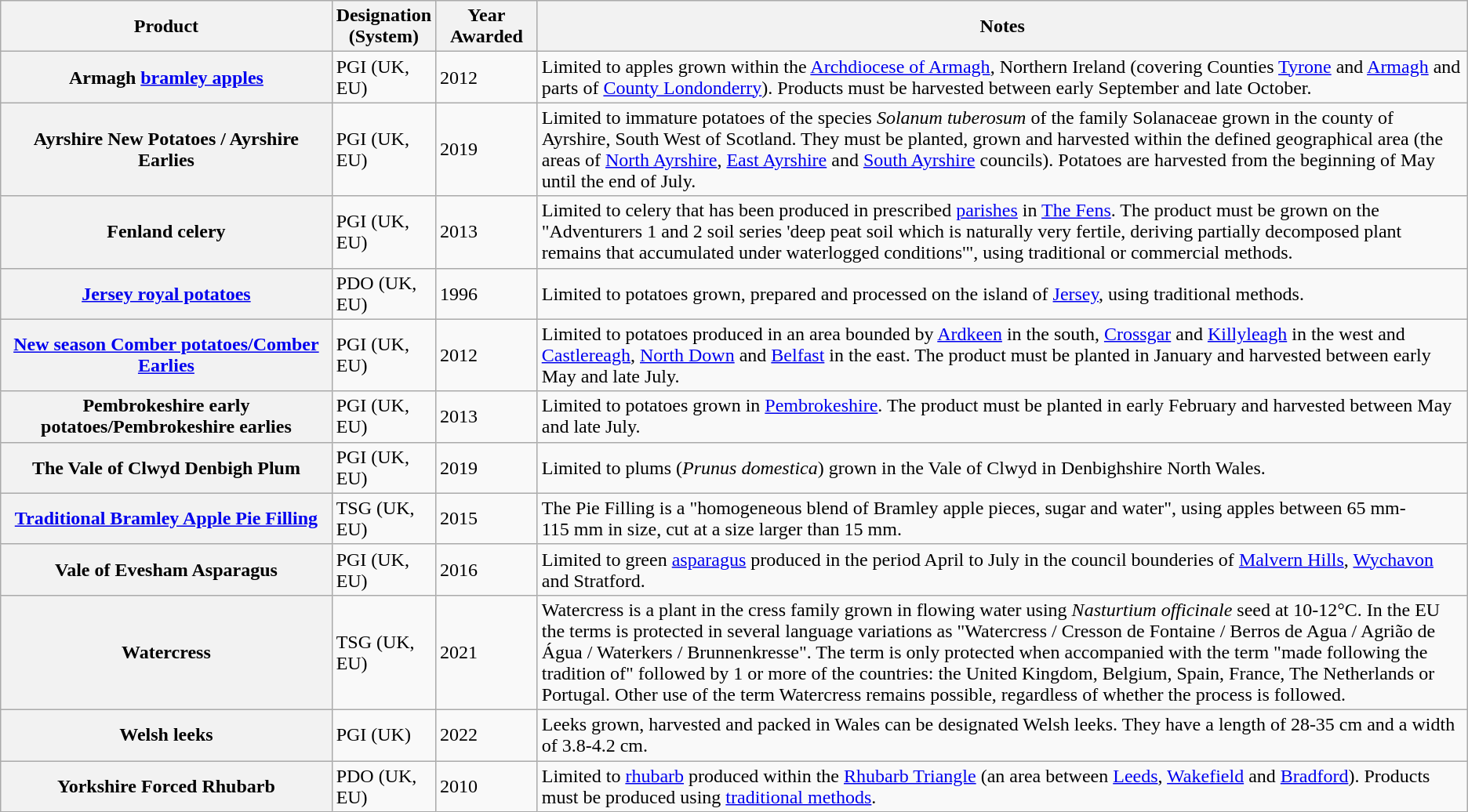<table class="wikitable sortable">
<tr>
<th scope="col" width="23%">Product</th>
<th scope="col" width="4%">Designation (System)</th>
<th scope="col" width="7%">Year Awarded</th>
<th class="unsortable" scope="col" width="66%">Notes</th>
</tr>
<tr>
<th scope="row">Armagh <a href='#'>bramley apples</a></th>
<td>PGI (UK, EU)</td>
<td>2012</td>
<td>Limited to apples grown within the <a href='#'>Archdiocese of Armagh</a>, Northern Ireland (covering Counties <a href='#'>Tyrone</a> and <a href='#'>Armagh</a> and parts of <a href='#'>County Londonderry</a>). Products must be harvested between early September and late October.</td>
</tr>
<tr>
<th scope="row">Ayrshire New Potatoes / Ayrshire Earlies</th>
<td>PGI (UK, EU)</td>
<td>2019</td>
<td>Limited to immature potatoes of the species <em>Solanum tuberosum</em> of the family Solanaceae grown in the county of Ayrshire, South West of Scotland. They must be planted, grown and harvested within the defined geographical area (the areas of <a href='#'>North Ayrshire</a>, <a href='#'>East Ayrshire</a> and <a href='#'>South Ayrshire</a> councils). Potatoes are harvested from the beginning of May until the end of July. </td>
</tr>
<tr>
<th scope="row">Fenland celery</th>
<td>PGI (UK, EU)</td>
<td>2013</td>
<td>Limited to celery that has been produced in prescribed <a href='#'>parishes</a> in <a href='#'>The Fens</a>. The product must be grown on the "Adventurers 1 and 2 soil series 'deep peat soil which is naturally very fertile, deriving partially decomposed plant remains that accumulated under waterlogged conditions'", using traditional or commercial methods.</td>
</tr>
<tr>
<th scope="row"><a href='#'>Jersey royal potatoes</a></th>
<td>PDO (UK, EU)</td>
<td>1996</td>
<td>Limited to potatoes grown, prepared and processed on the island of <a href='#'>Jersey</a>, using traditional methods.</td>
</tr>
<tr>
<th scope="row"><a href='#'>New season Comber potatoes/Comber Earlies</a></th>
<td>PGI (UK, EU)</td>
<td>2012</td>
<td>Limited to potatoes produced in an area bounded by <a href='#'>Ardkeen</a> in the south, <a href='#'>Crossgar</a> and <a href='#'>Killyleagh</a> in the west and <a href='#'>Castlereagh</a>, <a href='#'>North Down</a> and <a href='#'>Belfast</a> in the east. The product must be planted in January and harvested between early May and late July.</td>
</tr>
<tr>
<th scope="row">Pembrokeshire early potatoes/Pembrokeshire earlies</th>
<td>PGI (UK, EU)</td>
<td>2013</td>
<td>Limited to potatoes grown in <a href='#'>Pembrokeshire</a>. The product must be planted in early February and harvested between May and late July.</td>
</tr>
<tr>
<th scope="row">The Vale of Clwyd Denbigh Plum</th>
<td>PGI (UK, EU)</td>
<td>2019</td>
<td>Limited to plums (<em>Prunus domestica</em>) grown in the Vale of Clwyd in Denbighshire North Wales.</td>
</tr>
<tr>
<th scope="row"><a href='#'>Traditional Bramley Apple Pie Filling</a></th>
<td>TSG (UK, EU)</td>
<td>2015</td>
<td>The Pie Filling is a "homogeneous blend of Bramley apple pieces, sugar and water", using apples between 65 mm-115 mm in size, cut at a size larger than 15 mm.</td>
</tr>
<tr>
<th scope="row">Vale of Evesham Asparagus</th>
<td>PGI (UK, EU)</td>
<td>2016</td>
<td>Limited to green <a href='#'>asparagus</a> produced in the period April to July in the council bounderies of <a href='#'>Malvern Hills</a>, <a href='#'>Wychavon</a> and Stratford.</td>
</tr>
<tr>
<th scope="row">Watercress</th>
<td>TSG (UK, EU)</td>
<td>2021</td>
<td>Watercress is a plant in the cress family grown in flowing water using <em>Nasturtium officinale</em> seed at 10-12°C. In the EU the terms is protected in several language variations as "Watercress / Cresson de Fontaine / Berros de Agua / Agrião de Água / Waterkers / Brunnenkresse". The term is only protected when accompanied with the term "made following the tradition of" followed by 1 or more of the countries: the United Kingdom, Belgium, Spain, France, The Netherlands or Portugal. Other use of the term Watercress remains possible, regardless of whether the process is followed.</td>
</tr>
<tr>
<th scope="row">Welsh leeks</th>
<td>PGI (UK)</td>
<td>2022</td>
<td>Leeks grown, harvested and packed in Wales can be designated Welsh leeks. They have a length of 28-35 cm and a width of 3.8-4.2 cm.</td>
</tr>
<tr>
<th scope="row">Yorkshire Forced Rhubarb</th>
<td>PDO (UK, EU)</td>
<td>2010</td>
<td>Limited to <a href='#'>rhubarb</a> produced within the <a href='#'>Rhubarb Triangle</a> (an area between <a href='#'>Leeds</a>, <a href='#'>Wakefield</a> and <a href='#'>Bradford</a>). Products must be produced using <a href='#'>traditional methods</a>.</td>
</tr>
</table>
